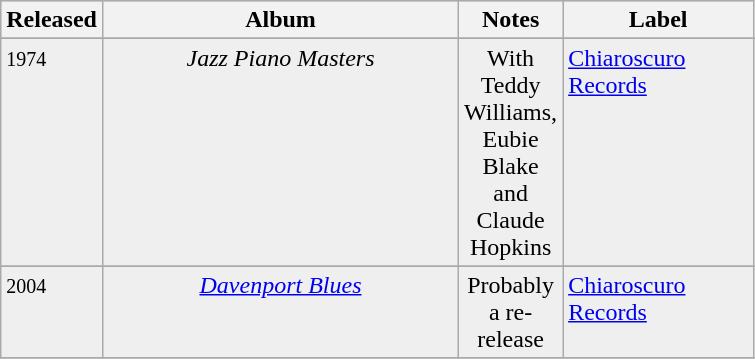<table Class="wikitable"|width=100%>
<tr bgcolor="#CCCCCC">
<th align="center" valign="bottom" width="20">Released</th>
<th align="center" valign="bottom" width="230">Album</th>
<th align="center" valign="bottom" width="50">Notes</th>
<th align="center" valign="bottom" width="120">Label</th>
</tr>
<tr>
</tr>
<tr bgcolor="#efefef">
<td align="left" valign="top"><small>1974</small></td>
<td align="center" valign="top"><em>Jazz Piano Masters</em></td>
<td valign="top" align="center">With Teddy Williams, Eubie Blake and Claude Hopkins</td>
<td align="left" valign="top"><a href='#'>Chiaroscuro Records</a></td>
</tr>
<tr>
</tr>
<tr bgcolor="#efefef">
<td align="left" valign="top"><small>2004</small></td>
<td align="center" valign="top"><em><a href='#'>Davenport Blues</a></em></td>
<td valign="top" align="center">Probably a re-release</td>
<td align="left" valign="top"><a href='#'>Chiaroscuro Records</a></td>
</tr>
<tr>
</tr>
</table>
